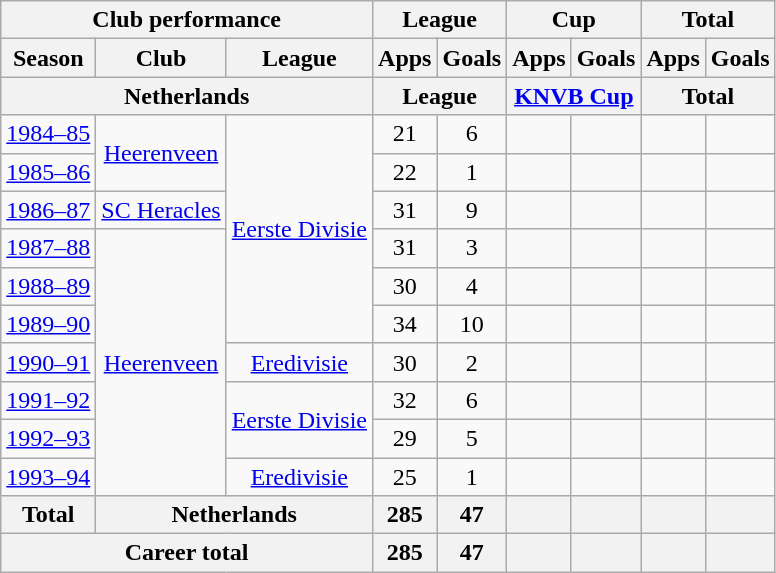<table class="wikitable" style="text-align:center">
<tr>
<th colspan=3>Club performance</th>
<th colspan=2>League</th>
<th colspan=2>Cup</th>
<th colspan=2>Total</th>
</tr>
<tr>
<th>Season</th>
<th>Club</th>
<th>League</th>
<th>Apps</th>
<th>Goals</th>
<th>Apps</th>
<th>Goals</th>
<th>Apps</th>
<th>Goals</th>
</tr>
<tr>
<th colspan=3>Netherlands</th>
<th colspan=2>League</th>
<th colspan=2><a href='#'>KNVB Cup</a></th>
<th colspan=2>Total</th>
</tr>
<tr>
<td><a href='#'>1984–85</a></td>
<td rowspan="2"><a href='#'>Heerenveen</a></td>
<td rowspan="6"><a href='#'>Eerste Divisie</a></td>
<td>21</td>
<td>6</td>
<td></td>
<td></td>
<td></td>
<td></td>
</tr>
<tr>
<td><a href='#'>1985–86</a></td>
<td>22</td>
<td>1</td>
<td></td>
<td></td>
<td></td>
<td></td>
</tr>
<tr>
<td><a href='#'>1986–87</a></td>
<td><a href='#'>SC Heracles</a></td>
<td>31</td>
<td>9</td>
<td></td>
<td></td>
<td></td>
<td></td>
</tr>
<tr>
<td><a href='#'>1987–88</a></td>
<td rowspan="7"><a href='#'>Heerenveen</a></td>
<td>31</td>
<td>3</td>
<td></td>
<td></td>
<td></td>
<td></td>
</tr>
<tr>
<td><a href='#'>1988–89</a></td>
<td>30</td>
<td>4</td>
<td></td>
<td></td>
<td></td>
<td></td>
</tr>
<tr>
<td><a href='#'>1989–90</a></td>
<td>34</td>
<td>10</td>
<td></td>
<td></td>
<td></td>
<td></td>
</tr>
<tr>
<td><a href='#'>1990–91</a></td>
<td><a href='#'>Eredivisie</a></td>
<td>30</td>
<td>2</td>
<td></td>
<td></td>
<td></td>
<td></td>
</tr>
<tr>
<td><a href='#'>1991–92</a></td>
<td rowspan="2"><a href='#'>Eerste Divisie</a></td>
<td>32</td>
<td>6</td>
<td></td>
<td></td>
<td></td>
<td></td>
</tr>
<tr>
<td><a href='#'>1992–93</a></td>
<td>29</td>
<td>5</td>
<td></td>
<td></td>
<td></td>
<td></td>
</tr>
<tr>
<td><a href='#'>1993–94</a></td>
<td><a href='#'>Eredivisie</a></td>
<td>25</td>
<td>1</td>
<td></td>
<td></td>
<td></td>
<td></td>
</tr>
<tr>
<th rowspan=1>Total</th>
<th colspan=2>Netherlands</th>
<th>285</th>
<th>47</th>
<th></th>
<th></th>
<th></th>
<th></th>
</tr>
<tr>
<th colspan=3>Career total</th>
<th>285</th>
<th>47</th>
<th></th>
<th></th>
<th></th>
<th></th>
</tr>
</table>
